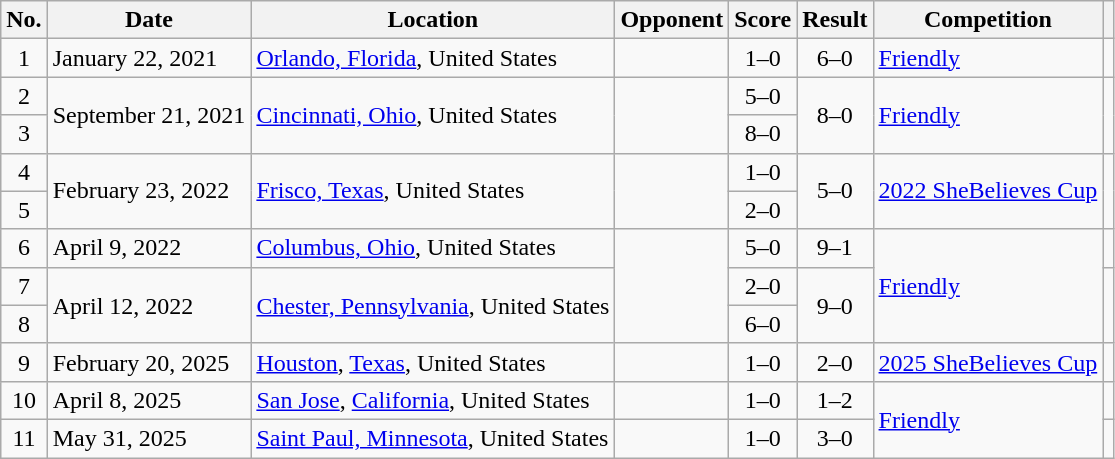<table class="wikitable sortable">
<tr>
<th scope="col">No.</th>
<th scope="col">Date</th>
<th scope="col">Location</th>
<th scope="col">Opponent</th>
<th scope="col">Score</th>
<th scope="col">Result</th>
<th scope="col">Competition</th>
<th scope="col" class="unsortable"></th>
</tr>
<tr>
<td align=center>1</td>
<td>January 22, 2021</td>
<td><a href='#'>Orlando, Florida</a>, United States</td>
<td></td>
<td align=center>1–0</td>
<td align=center>6–0</td>
<td><a href='#'>Friendly</a></td>
<td align=center></td>
</tr>
<tr>
<td align=center>2</td>
<td rowspan="2">September 21, 2021</td>
<td rowspan=2><a href='#'>Cincinnati, Ohio</a>, United States</td>
<td rowspan=2></td>
<td align=center>5–0</td>
<td rowspan=2 align=center>8–0</td>
<td rowspan=2><a href='#'>Friendly</a></td>
<td align=center rowspan=2></td>
</tr>
<tr>
<td align=center>3</td>
<td align="center">8–0</td>
</tr>
<tr>
<td align=center>4</td>
<td rowspan="2">February 23, 2022</td>
<td rowspan=2><a href='#'>Frisco, Texas</a>, United States</td>
<td rowspan=2></td>
<td align=center>1–0</td>
<td rowspan=2 align=center>5–0</td>
<td rowspan=2><a href='#'>2022 SheBelieves Cup</a></td>
<td align=center rowspan=2></td>
</tr>
<tr>
<td align=center>5</td>
<td align="center">2–0</td>
</tr>
<tr>
<td align=center>6</td>
<td>April 9, 2022</td>
<td><a href='#'>Columbus, Ohio</a>, United States</td>
<td rowspan=3></td>
<td align=center>5–0</td>
<td align=center>9–1</td>
<td rowspan=3><a href='#'>Friendly</a></td>
<td align=center></td>
</tr>
<tr>
<td align=center>7</td>
<td rowspan="2">April 12, 2022</td>
<td rowspan=2><a href='#'>Chester, Pennsylvania</a>, United States</td>
<td align=center>2–0</td>
<td rowspan=2 align=center>9–0</td>
<td rowspan=2 align=center></td>
</tr>
<tr>
<td align=center>8</td>
<td align="center">6–0</td>
</tr>
<tr>
<td align=center>9</td>
<td>February 20, 2025</td>
<td><a href='#'>Houston</a>, <a href='#'>Texas</a>, United States</td>
<td></td>
<td align=center>1–0</td>
<td align=center>2–0</td>
<td><a href='#'>2025 SheBelieves Cup</a></td>
<td></td>
</tr>
<tr>
<td align=center>10</td>
<td>April 8, 2025</td>
<td><a href='#'>San Jose</a>, <a href='#'>California</a>, United States</td>
<td></td>
<td align=center>1–0</td>
<td align=center>1–2</td>
<td rowspan="2"><a href='#'>Friendly</a></td>
<td></td>
</tr>
<tr>
<td align="center">11</td>
<td>May 31, 2025</td>
<td><a href='#'>Saint Paul, Minnesota</a>, United States</td>
<td></td>
<td align="center">1–0</td>
<td align="center">3–0</td>
<td></td>
</tr>
</table>
